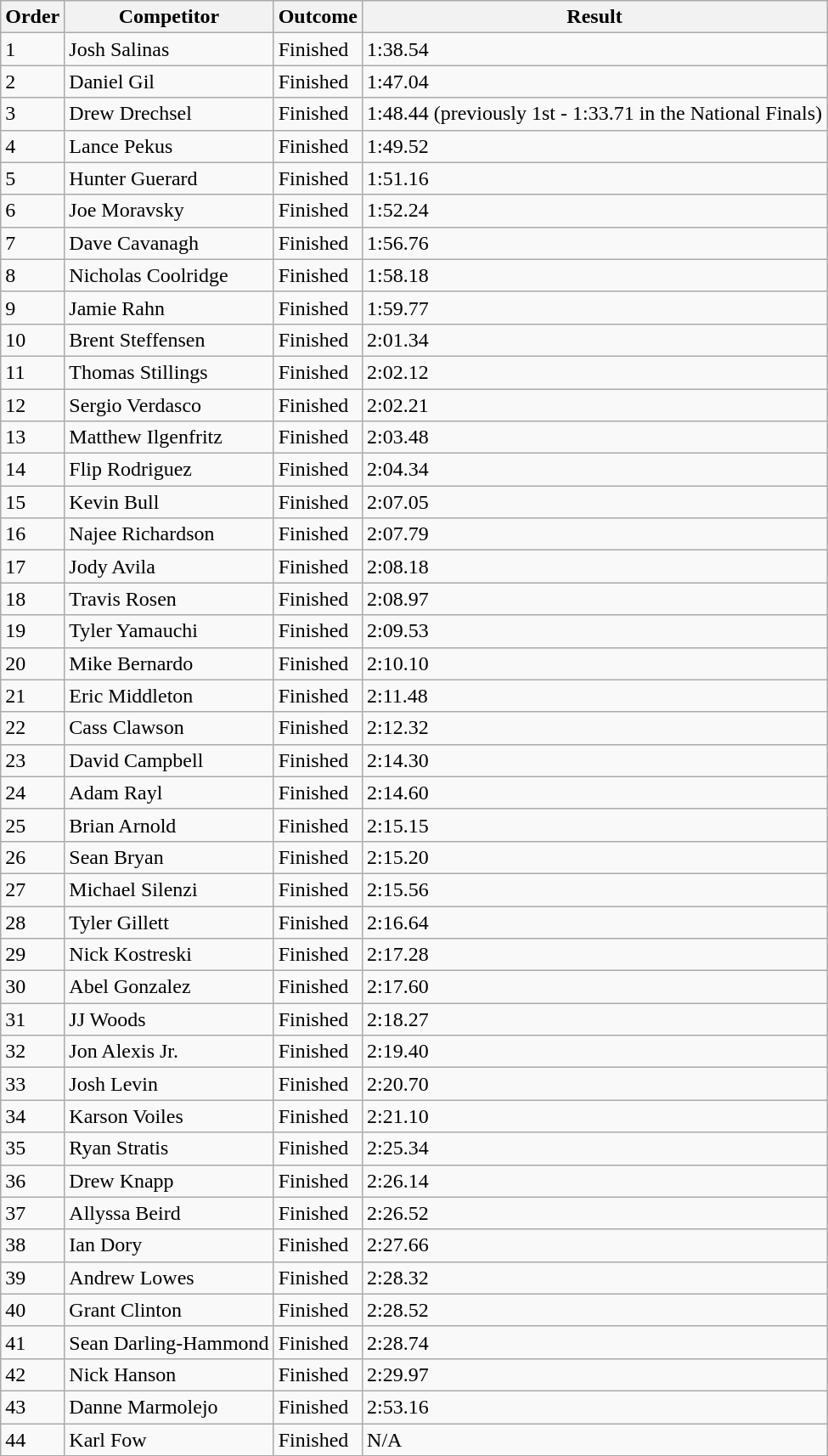<table class="wikitable sortable">
<tr>
<th>Order</th>
<th>Competitor</th>
<th>Outcome</th>
<th>Result</th>
</tr>
<tr>
<td>1</td>
<td>Josh Salinas</td>
<td>Finished</td>
<td>1:38.54</td>
</tr>
<tr>
<td>2</td>
<td>Daniel Gil</td>
<td>Finished</td>
<td>1:47.04</td>
</tr>
<tr>
<td>3</td>
<td>Drew Drechsel</td>
<td>Finished</td>
<td>1:48.44 (previously 1st - 1:33.71 in the National Finals)</td>
</tr>
<tr>
<td>4</td>
<td>Lance Pekus</td>
<td>Finished</td>
<td>1:49.52</td>
</tr>
<tr>
<td>5</td>
<td>Hunter Guerard</td>
<td>Finished</td>
<td>1:51.16</td>
</tr>
<tr>
<td>6</td>
<td>Joe Moravsky</td>
<td>Finished</td>
<td>1:52.24</td>
</tr>
<tr>
<td>7</td>
<td>Dave Cavanagh</td>
<td>Finished</td>
<td>1:56.76</td>
</tr>
<tr>
<td>8</td>
<td>Nicholas Coolridge</td>
<td>Finished</td>
<td>1:58.18</td>
</tr>
<tr>
<td>9</td>
<td>Jamie Rahn</td>
<td>Finished</td>
<td>1:59.77</td>
</tr>
<tr>
<td>10</td>
<td>Brent Steffensen</td>
<td>Finished</td>
<td>2:01.34</td>
</tr>
<tr>
<td>11</td>
<td>Thomas Stillings</td>
<td>Finished</td>
<td>2:02.12</td>
</tr>
<tr>
<td>12</td>
<td>Sergio Verdasco</td>
<td>Finished</td>
<td>2:02.21</td>
</tr>
<tr>
<td>13</td>
<td>Matthew Ilgenfritz</td>
<td>Finished</td>
<td>2:03.48</td>
</tr>
<tr>
<td>14</td>
<td>Flip Rodriguez</td>
<td>Finished</td>
<td>2:04.34</td>
</tr>
<tr>
<td>15</td>
<td>Kevin Bull</td>
<td>Finished</td>
<td>2:07.05</td>
</tr>
<tr>
<td>16</td>
<td>Najee Richardson</td>
<td>Finished</td>
<td>2:07.79</td>
</tr>
<tr>
<td>17</td>
<td>Jody Avila</td>
<td>Finished</td>
<td>2:08.18</td>
</tr>
<tr>
<td>18</td>
<td>Travis Rosen</td>
<td>Finished</td>
<td>2:08.97</td>
</tr>
<tr>
<td>19</td>
<td>Tyler Yamauchi</td>
<td>Finished</td>
<td>2:09.53</td>
</tr>
<tr>
<td>20</td>
<td>Mike Bernardo</td>
<td>Finished</td>
<td>2:10.10</td>
</tr>
<tr>
<td>21</td>
<td>Eric Middleton</td>
<td>Finished</td>
<td>2:11.48</td>
</tr>
<tr>
<td>22</td>
<td>Cass Clawson</td>
<td>Finished</td>
<td>2:12.32</td>
</tr>
<tr>
<td>23</td>
<td>David Campbell</td>
<td>Finished</td>
<td>2:14.30</td>
</tr>
<tr>
<td>24</td>
<td>Adam Rayl</td>
<td>Finished</td>
<td>2:14.60</td>
</tr>
<tr>
<td>25</td>
<td>Brian Arnold</td>
<td>Finished</td>
<td>2:15.15</td>
</tr>
<tr>
<td>26</td>
<td>Sean Bryan</td>
<td>Finished</td>
<td>2:15.20</td>
</tr>
<tr>
<td>27</td>
<td>Michael Silenzi</td>
<td>Finished</td>
<td>2:15.56</td>
</tr>
<tr>
<td>28</td>
<td>Tyler Gillett</td>
<td>Finished</td>
<td>2:16.64</td>
</tr>
<tr>
<td>29</td>
<td>Nick Kostreski</td>
<td>Finished</td>
<td>2:17.28</td>
</tr>
<tr>
<td>30</td>
<td>Abel Gonzalez</td>
<td>Finished</td>
<td>2:17.60</td>
</tr>
<tr>
<td>31</td>
<td>JJ Woods</td>
<td>Finished</td>
<td>2:18.27</td>
</tr>
<tr>
<td>32</td>
<td>Jon Alexis Jr.</td>
<td>Finished</td>
<td>2:19.40</td>
</tr>
<tr>
<td>33</td>
<td>Josh Levin</td>
<td>Finished</td>
<td>2:20.70</td>
</tr>
<tr>
<td>34</td>
<td>Karson Voiles</td>
<td>Finished</td>
<td>2:21.10</td>
</tr>
<tr>
<td>35</td>
<td>Ryan Stratis</td>
<td>Finished</td>
<td>2:25.34</td>
</tr>
<tr>
<td>36</td>
<td>Drew Knapp</td>
<td>Finished</td>
<td>2:26.14</td>
</tr>
<tr>
<td>37</td>
<td>Allyssa Beird</td>
<td>Finished</td>
<td>2:26.52</td>
</tr>
<tr>
<td>38</td>
<td>Ian Dory</td>
<td>Finished</td>
<td>2:27.66</td>
</tr>
<tr>
<td>39</td>
<td>Andrew Lowes</td>
<td>Finished</td>
<td>2:28.32</td>
</tr>
<tr>
<td>40</td>
<td>Grant Clinton</td>
<td>Finished</td>
<td>2:28.52</td>
</tr>
<tr>
<td>41</td>
<td>Sean Darling-Hammond</td>
<td>Finished</td>
<td>2:28.74</td>
</tr>
<tr>
<td>42</td>
<td>Nick Hanson</td>
<td>Finished</td>
<td>2:29.97</td>
</tr>
<tr>
<td>43</td>
<td>Danne Marmolejo</td>
<td>Finished</td>
<td>2:53.16</td>
</tr>
<tr>
<td>44</td>
<td>Karl Fow</td>
<td>Finished</td>
<td>N/A</td>
</tr>
</table>
